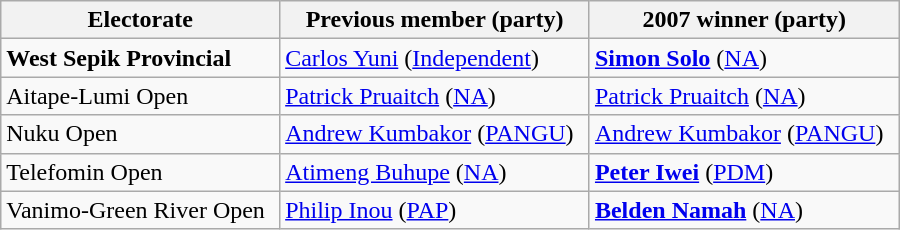<table class="wikitable" style="text-align: left;" width="600">
<tr>
<th>Electorate</th>
<th>Previous member (party)</th>
<th>2007 winner (party)</th>
</tr>
<tr>
<td><strong>West Sepik Provincial</strong></td>
<td><a href='#'>Carlos Yuni</a> (<a href='#'>Independent</a>)</td>
<td><strong><a href='#'>Simon Solo</a></strong> (<a href='#'>NA</a>) </td>
</tr>
<tr>
<td>Aitape-Lumi Open</td>
<td><a href='#'>Patrick Pruaitch</a> (<a href='#'>NA</a>)</td>
<td><a href='#'>Patrick Pruaitch</a> (<a href='#'>NA</a>) </td>
</tr>
<tr>
<td>Nuku Open</td>
<td><a href='#'>Andrew Kumbakor</a> (<a href='#'>PANGU</a>)</td>
<td><a href='#'>Andrew Kumbakor</a> (<a href='#'>PANGU</a>) </td>
</tr>
<tr>
<td>Telefomin Open</td>
<td><a href='#'>Atimeng Buhupe</a> (<a href='#'>NA</a>)</td>
<td><strong><a href='#'>Peter Iwei</a></strong> (<a href='#'>PDM</a>) </td>
</tr>
<tr>
<td>Vanimo-Green River Open</td>
<td><a href='#'>Philip Inou</a> (<a href='#'>PAP</a>)</td>
<td><strong><a href='#'>Belden Namah</a></strong> (<a href='#'>NA</a>) </td>
</tr>
</table>
